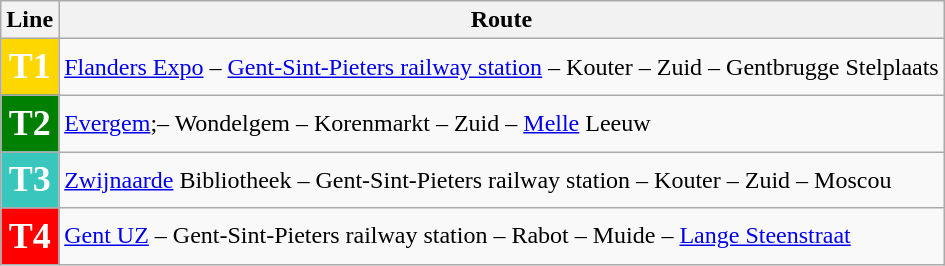<table class="wikitable">
<tr>
<th>Line</th>
<th>Route</th>
</tr>
<tr>
<td align="center" style="background-color:#FFD700; color:white; font-size:150%;"><strong>T1</strong></td>
<td><a href='#'>Flanders Expo</a> – <a href='#'>Gent-Sint-Pieters railway station</a> – Kouter – Zuid – Gentbrugge Stelplaats</td>
</tr>
<tr>
<td align="center" style="background-color:#008000; color:white; font-size:150%;"><strong>T2</strong></td>
<td><a href='#'>Evergem</a>;– Wondelgem – Korenmarkt – Zuid – <a href='#'>Melle</a> Leeuw</td>
</tr>
<tr>
<td align="center" style="background-color:#38C6BD; color:white; font-size:150%;"><strong>T3</strong></td>
<td><a href='#'>Zwijnaarde</a> Bibliotheek – Gent-Sint-Pieters railway station – Kouter – Zuid – Moscou</td>
</tr>
<tr>
<td align="center" style="background-color:#FF0000; color:white; font-size:150%;"><strong>T4</strong></td>
<td><a href='#'>Gent UZ</a> – Gent-Sint-Pieters railway station – Rabot – Muide – <a href='#'>Lange Steenstraat</a></td>
</tr>
</table>
